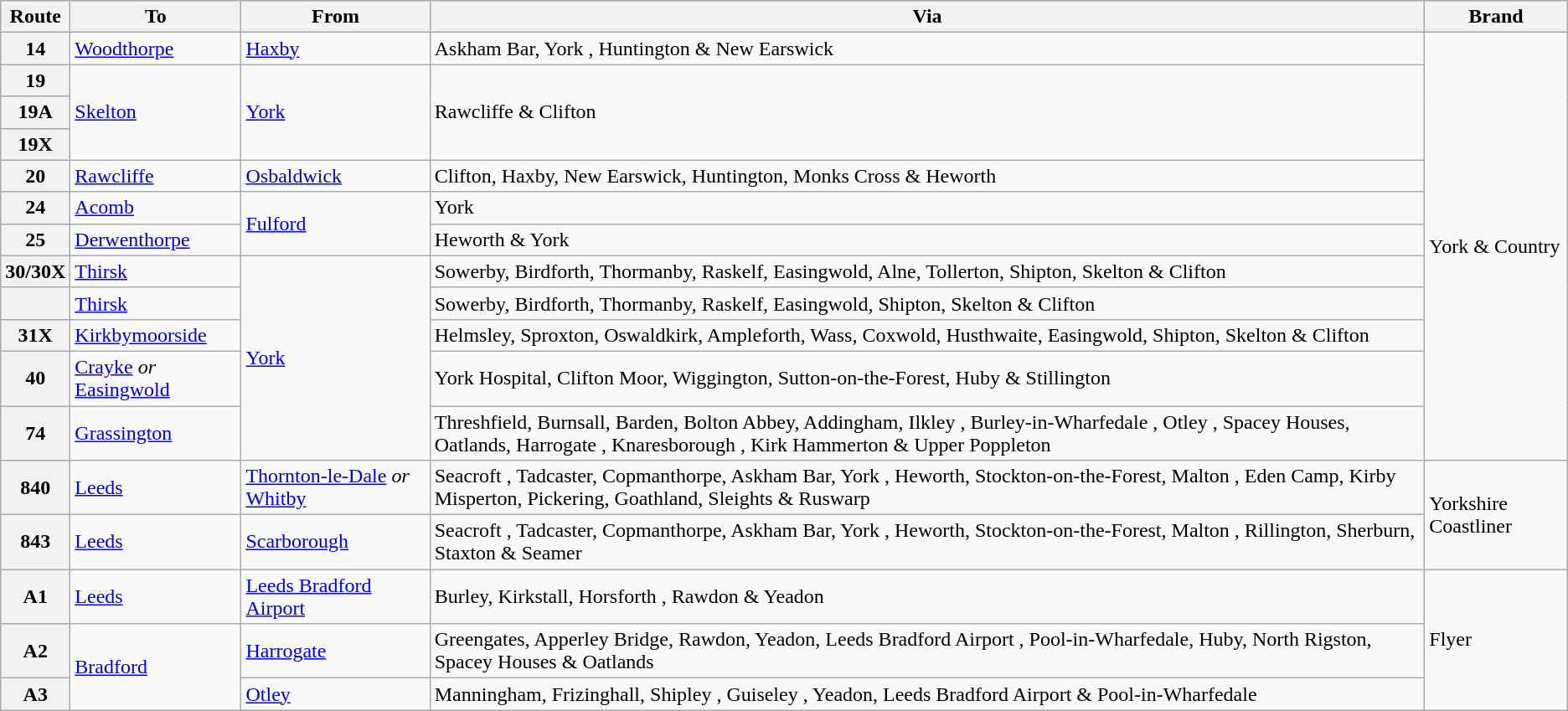<table class="wikitable sortable mw-collapsible mw-collapsed">
<tr>
<th>Route</th>
<th>To</th>
<th>From</th>
<th>Via</th>
<th>Brand</th>
</tr>
<tr>
<th>14</th>
<td><a href='#'>Woodthorpe</a></td>
<td><a href='#'>Haxby</a></td>
<td>Askham Bar, York  , Huntington & New Earswick</td>
<td rowspan="12">York & Country</td>
</tr>
<tr>
<th>19</th>
<td rowspan="3"><a href='#'>Skelton</a></td>
<td rowspan="3"><a href='#'>York</a>  </td>
<td rowspan="3">Rawcliffe & Clifton</td>
</tr>
<tr>
<th>19A</th>
</tr>
<tr>
<th>19X</th>
</tr>
<tr>
<th>20</th>
<td><a href='#'>Rawcliffe</a></td>
<td><a href='#'>Osbaldwick</a></td>
<td>Clifton, Haxby, New Earswick, Huntington, Monks Cross & Heworth</td>
</tr>
<tr>
<th>24</th>
<td><a href='#'>Acomb</a></td>
<td rowspan="2"><a href='#'>Fulford</a></td>
<td>York  </td>
</tr>
<tr>
<th>25</th>
<td><a href='#'>Derwenthorpe</a></td>
<td>Heworth & York  </td>
</tr>
<tr>
<th>30/30X</th>
<td><a href='#'>Thirsk</a> </td>
<td rowspan="5"><a href='#'>York</a>  </td>
<td>Sowerby, Birdforth, Thormanby, Raskelf, Easingwold, Alne, Tollerton, Shipton, Skelton & Clifton</td>
</tr>
<tr>
<th></th>
<td><a href='#'>Thirsk</a> </td>
<td>Sowerby, Birdforth, Thormanby, Raskelf, Easingwold, Shipton, Skelton & Clifton</td>
</tr>
<tr>
<th>31X</th>
<td><a href='#'>Kirkbymoorside</a></td>
<td>Helmsley, Sproxton, Oswaldkirk, Ampleforth, Wass, Coxwold, Husthwaite, Easingwold, Shipton, Skelton & Clifton</td>
</tr>
<tr>
<th>40</th>
<td><a href='#'>Crayke</a> <em>or</em> <a href='#'>Easingwold</a></td>
<td>York Hospital, Clifton Moor, Wiggington, Sutton-on-the-Forest, Huby & Stillington</td>
</tr>
<tr>
<th>74</th>
<td><a href='#'>Grassington</a></td>
<td>Threshfield, Burnsall, Barden, Bolton Abbey, Addingham, Ilkley  , Burley-in-Wharfedale , Otley  , Spacey Houses, Oatlands, Harrogate  , Knaresborough  , Kirk Hammerton & Upper Poppleton</td>
</tr>
<tr>
<th>840</th>
<td><a href='#'>Leeds</a>  </td>
<td><a href='#'>Thornton-le-Dale</a> <em>or</em> <a href='#'>Whitby</a>  </td>
<td>Seacroft , Tadcaster, Copmanthorpe, Askham Bar, York  , Heworth, Stockton-on-the-Forest, Malton  , Eden Camp, Kirby Misperton, Pickering, Goathland, Sleights  & Ruswarp </td>
<td rowspan="2">Yorkshire Coastliner</td>
</tr>
<tr>
<th>843</th>
<td><a href='#'>Leeds</a>  </td>
<td><a href='#'>Scarborough</a>  </td>
<td>Seacroft , Tadcaster, Copmanthorpe, Askham Bar, York  , Heworth, Stockton-on-the-Forest, Malton  , Rillington, Sherburn, Staxton & Seamer </td>
</tr>
<tr>
<th>A1</th>
<td><a href='#'>Leeds</a>  </td>
<td><a href='#'>Leeds Bradford Airport</a> </td>
<td>Burley, Kirkstall, Horsforth , Rawdon & Yeadon</td>
<td rowspan="3">Flyer</td>
</tr>
<tr>
<th>A2</th>
<td rowspan="2"><a href='#'>Bradford</a>  </td>
<td><a href='#'>Harrogate</a>  </td>
<td>Greengates, Apperley Bridge, Rawdon, Yeadon, Leeds Bradford Airport , Pool-in-Wharfedale, Huby, North Rigston, Spacey Houses & Oatlands</td>
</tr>
<tr>
<th>A3</th>
<td><a href='#'>Otley</a>  </td>
<td>Manningham, Frizinghall, Shipley , Guiseley , Yeadon, Leeds Bradford Airport  & Pool-in-Wharfedale</td>
</tr>
</table>
